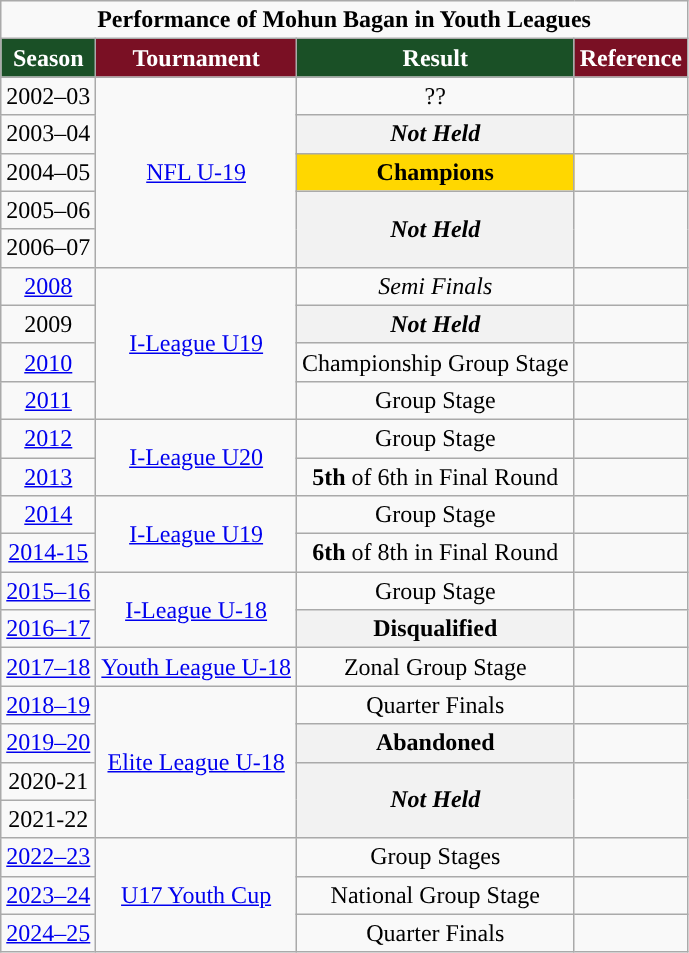<table class="wikitable" margin-left:1em;float:center">
<tr>
<td colspan="7" style="text-align:center"><strong>Performance of Mohun Bagan in Youth Leagues</strong></td>
</tr>
<tr>
<th style="background:#1A5026; color:white; text-align:center;">Season</th>
<th style="background:#7A1024; color:white; text-align:center;">Tournament</th>
<th style="background:#1A5026; color:white; text-align:center;">Result</th>
<th style="background:#7A1024; color:white; text-align:center;">Reference</th>
</tr>
<tr>
<td style="text-align:center">2002–03</td>
<td rowspan=5 style="text-align:center"><a href='#'>NFL U-19</a></td>
<td style="text-align:center">??</td>
<td style="text-align:center"></td>
</tr>
<tr>
<td style="text-align:center">2003–04</td>
<th><em>Not Held</em></th>
<td style="text-align:center"></td>
</tr>
<tr>
<td style="text-align:center">2004–05</td>
<td style="text-align:center; background:Gold"><strong>Champions</strong></td>
<td style="text-align:center"></td>
</tr>
<tr>
<td style="text-align:center">2005–06</td>
<th rowspan=2><em>Not Held</em></th>
<td rowspan=2 style="text-align:center"></td>
</tr>
<tr>
<td style="text-align:center">2006–07</td>
</tr>
<tr>
<td style="text-align:center"><a href='#'>2008</a></td>
<td rowspan=4 style="text-align:center"><a href='#'>I-League U19</a></td>
<td style="text-align:center"><em>Semi Finals</em></td>
<td style="text-align:center"></td>
</tr>
<tr>
<td style="text-align:center">2009</td>
<th><em>Not Held</em></th>
<td></td>
</tr>
<tr>
<td style="text-align:center"><a href='#'>2010</a></td>
<td style="text-align:center">Championship Group Stage</td>
<td style="text-align:center"></td>
</tr>
<tr>
<td style="text-align:center"><a href='#'>2011</a></td>
<td style="text-align:center">Group Stage</td>
<td style="text-align:center"></td>
</tr>
<tr>
<td style="text-align:center"><a href='#'>2012</a></td>
<td rowspan=2 style="text-align:center"><a href='#'>I-League U20</a></td>
<td style="text-align:center">Group Stage</td>
<td style="text-align:center"></td>
</tr>
<tr>
<td style="text-align:center"><a href='#'>2013</a></td>
<td style="text-align:center"><strong>5th</strong> of 6th in Final Round</td>
<td style="text-align:center"></td>
</tr>
<tr>
<td style="text-align:center"><a href='#'>2014</a></td>
<td rowspan=2 style="text-align:center"><a href='#'>I-League U19</a></td>
<td style="text-align:center">Group Stage</td>
<td style="text-align:center"></td>
</tr>
<tr>
<td style="text-align:center"><a href='#'>2014-15</a></td>
<td style="text-align:center"><strong>6th</strong> of 8th in Final Round</td>
<td style="text-align:center"></td>
</tr>
<tr>
<td style="text-align:center"><a href='#'>2015–16</a></td>
<td rowspan=2 style="text-align:center"><a href='#'>I-League U-18</a></td>
<td style="text-align:center">Group Stage</td>
<td style="text-align:center"></td>
</tr>
<tr>
<td style="text-align:center"><a href='#'>2016–17</a></td>
<th>Disqualified </th>
<td style="text-align:center"></td>
</tr>
<tr>
<td style="text-align:center"><a href='#'>2017–18</a></td>
<td rowspan=1 style="text-align:center"><a href='#'>Youth League U-18</a></td>
<td style="text-align:center">Zonal Group Stage</td>
<td style="text-align:center"></td>
</tr>
<tr>
<td style="text-align:center"><a href='#'>2018–19</a></td>
<td rowspan=4 style="text-align:center"><a href='#'>Elite League U-18</a></td>
<td style="text-align:center">Quarter Finals</td>
<td style="text-align:center"></td>
</tr>
<tr>
<td style="text-align:center"><a href='#'>2019–20</a></td>
<th>Abandoned </th>
<td style="text-align:center"></td>
</tr>
<tr>
<td style="text-align:center">2020-21</td>
<th rowspan=2><em>Not Held</em></th>
<td rowspan=2 style="text-align:center"></td>
</tr>
<tr>
<td style="text-align:center">2021-22</td>
</tr>
<tr>
<td style="text-align:center"><a href='#'>2022–23</a></td>
<td rowspan=3 style="text-align:center"><a href='#'>U17 Youth Cup</a></td>
<td style="text-align:center">Group Stages</td>
<td style="text-align:center"></td>
</tr>
<tr>
<td style="text-align:center"><a href='#'>2023–24</a></td>
<td style="text-align:center">National Group Stage</td>
<td style="text-align:center"></td>
</tr>
<tr>
<td style="text-align:center"><a href='#'>2024–25</a></td>
<td style="text-align:center">Quarter Finals</td>
<td style="text-align:center"></td>
</tr>
</table>
